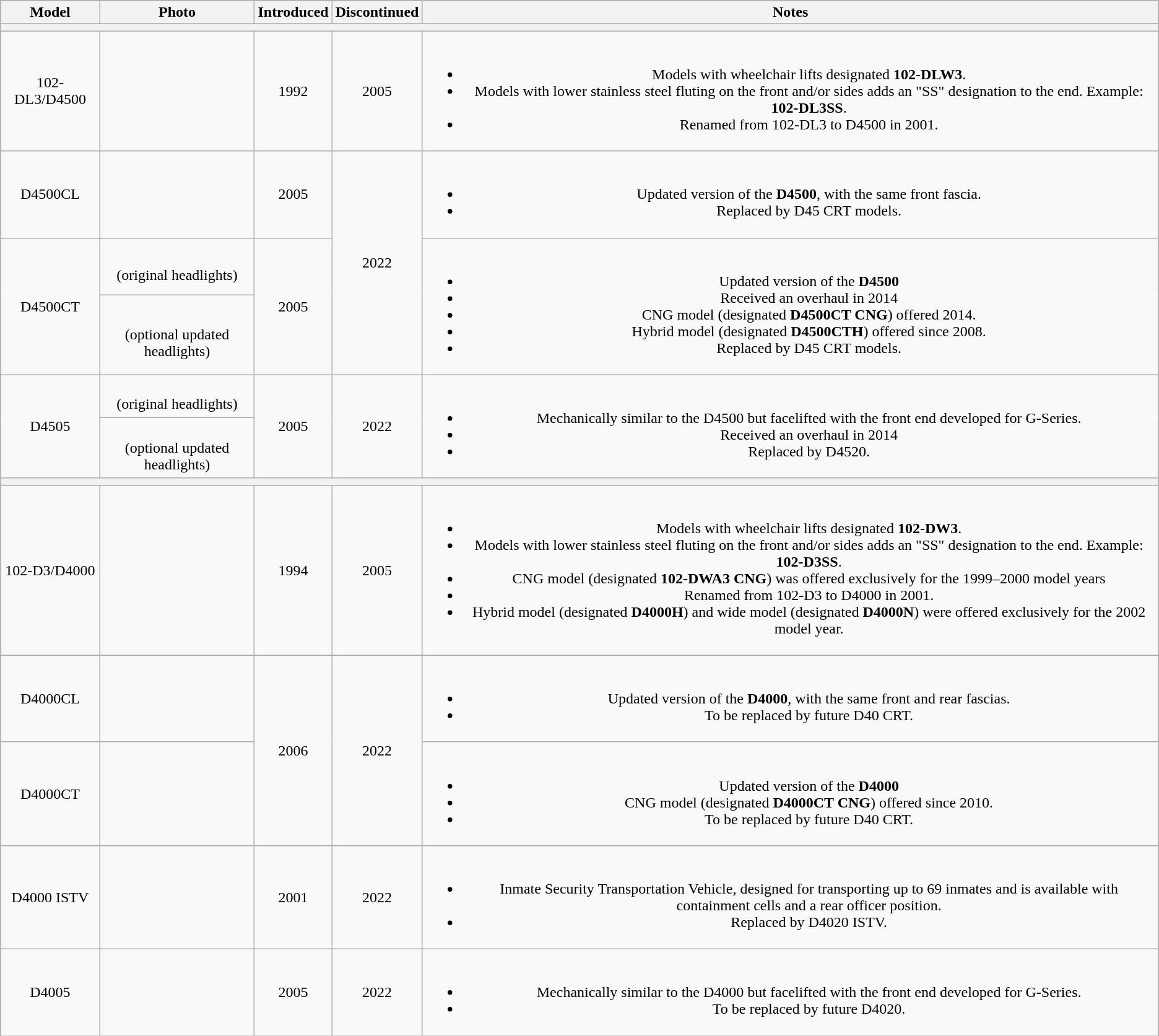<table class="wikitable">
<tr align="center">
<th>Model</th>
<th>Photo</th>
<th>Introduced</th>
<th>Discontinued</th>
<th>Notes</th>
</tr>
<tr align="center">
<th colspan="5"></th>
</tr>
<tr align="center">
<td>102-DL3/D4500</td>
<td></td>
<td>1992</td>
<td>2005</td>
<td><br><ul><li>Models with wheelchair lifts designated <strong>102-DLW3</strong>.</li><li>Models with lower stainless steel fluting on the front and/or sides adds an "SS" designation to the end. Example: <strong>102-DL3SS</strong>.</li><li>Renamed from 102-DL3 to D4500 in 2001.</li></ul></td>
</tr>
<tr align="center">
<td>D4500CL</td>
<td></td>
<td>2005</td>
<td rowspan="3">2022</td>
<td><br><ul><li>Updated version of the <strong>D4500</strong>, with the same front fascia.</li><li>Replaced by D45 CRT models.</li></ul></td>
</tr>
<tr align="center">
<td rowspan="2">D4500CT</td>
<td><br>(original headlights)</td>
<td rowspan="2">2005</td>
<td rowspan="2"><br><ul><li>Updated version of the <strong>D4500</strong></li><li>Received an overhaul in 2014</li><li>CNG model (designated <strong>D4500CT CNG</strong>) offered 2014.</li><li>Hybrid model (designated <strong>D4500CTH</strong>) offered since 2008.</li><li>Replaced by D45 CRT models.</li></ul></td>
</tr>
<tr align="center">
<td><br>(optional updated headlights)</td>
</tr>
<tr align="center">
<td rowspan="2">D4505</td>
<td><br>(original headlights)</td>
<td rowspan="2">2005</td>
<td rowspan="2">2022</td>
<td rowspan="2"><br><ul><li>Mechanically similar to the D4500 but facelifted with the front end developed for G-Series.</li><li>Received an overhaul in 2014</li><li>Replaced by D4520.</li></ul></td>
</tr>
<tr align="center">
<td><br>(optional updated headlights)</td>
</tr>
<tr align="center">
<th colspan="5"></th>
</tr>
<tr align="center">
<td>102-D3/D4000</td>
<td></td>
<td>1994</td>
<td>2005</td>
<td><br><ul><li>Models with wheelchair lifts designated <strong>102-DW3</strong>.</li><li>Models with lower stainless steel fluting on the front and/or sides adds an "SS" designation to the end. Example: <strong>102-D3SS</strong>.</li><li>CNG model (designated <strong>102-DWA3 CNG</strong>) was offered exclusively for the 1999–2000 model years</li><li>Renamed from 102-D3 to D4000 in 2001.</li><li>Hybrid model (designated <strong>D4000H</strong>) and  wide model (designated <strong>D4000N</strong>) were offered exclusively for the 2002 model year.</li></ul></td>
</tr>
<tr align="center">
<td>D4000CL</td>
<td></td>
<td rowspan="2">2006</td>
<td rowspan="2">2022</td>
<td><br><ul><li>Updated version of the <strong>D4000</strong>, with the same front and rear fascias.</li><li>To be replaced by future D40 CRT.</li></ul></td>
</tr>
<tr align="center">
<td>D4000CT</td>
<td></td>
<td><br><ul><li>Updated version of the <strong>D4000</strong></li><li>CNG model (designated <strong>D4000CT CNG</strong>) offered since 2010.</li><li>To be replaced by future D40 CRT.</li></ul></td>
</tr>
<tr align="center">
<td>D4000 ISTV</td>
<td></td>
<td>2001</td>
<td>2022</td>
<td><br><ul><li>Inmate Security Transportation Vehicle, designed for transporting up to 69 inmates and is available with containment cells and a rear officer position.</li><li>Replaced by D4020 ISTV.</li></ul></td>
</tr>
<tr align="center">
<td>D4005</td>
<td></td>
<td>2005</td>
<td>2022</td>
<td><br><ul><li>Mechanically similar to the D4000 but facelifted with the front end developed for G-Series.</li><li>To be replaced by future D4020.</li></ul></td>
</tr>
</table>
